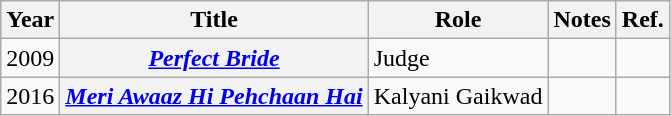<table class="wikitable plainrowheaders sortable">
<tr>
<th scope="col">Year</th>
<th scope="col">Title</th>
<th scope="col">Role</th>
<th scope="col" class="unsortable">Notes</th>
<th scope="col" class="unsortable">Ref.</th>
</tr>
<tr>
<td>2009</td>
<th scope="row"><em><a href='#'>Perfect Bride</a></em></th>
<td>Judge</td>
<td></td>
<td style="text-align:center;"></td>
</tr>
<tr>
<td>2016</td>
<th scope="row"><em><a href='#'>Meri Awaaz Hi Pehchaan Hai</a></em></th>
<td>Kalyani Gaikwad</td>
<td></td>
<td style="text-align:center;"></td>
</tr>
</table>
